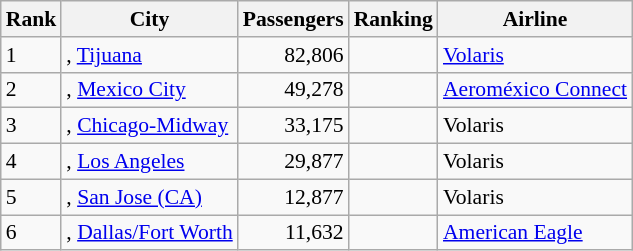<table class="wikitable" style="font-size: 90%" width= align=>
<tr>
<th>Rank</th>
<th>City</th>
<th>Passengers</th>
<th>Ranking</th>
<th>Airline</th>
</tr>
<tr>
<td>1</td>
<td>, <a href='#'>Tijuana</a></td>
<td align="right">82,806</td>
<td align="center"></td>
<td><a href='#'>Volaris</a></td>
</tr>
<tr>
<td>2</td>
<td>, <a href='#'>Mexico City</a></td>
<td align="right">49,278</td>
<td align="center"></td>
<td><a href='#'>Aeroméxico Connect</a></td>
</tr>
<tr>
<td>3</td>
<td>, <a href='#'>Chicago-Midway</a></td>
<td align="right">33,175</td>
<td align="center"></td>
<td>Volaris</td>
</tr>
<tr>
<td>4</td>
<td>, <a href='#'>Los Angeles</a></td>
<td align="right">29,877</td>
<td align="center"></td>
<td>Volaris</td>
</tr>
<tr>
<td>5</td>
<td>, <a href='#'>San Jose (CA)</a></td>
<td align="right">12,877</td>
<td align="center"></td>
<td>Volaris</td>
</tr>
<tr>
<td>6</td>
<td>, <a href='#'>Dallas/Fort Worth</a></td>
<td align="right">11,632</td>
<td align="center"></td>
<td><a href='#'>American Eagle</a></td>
</tr>
</table>
